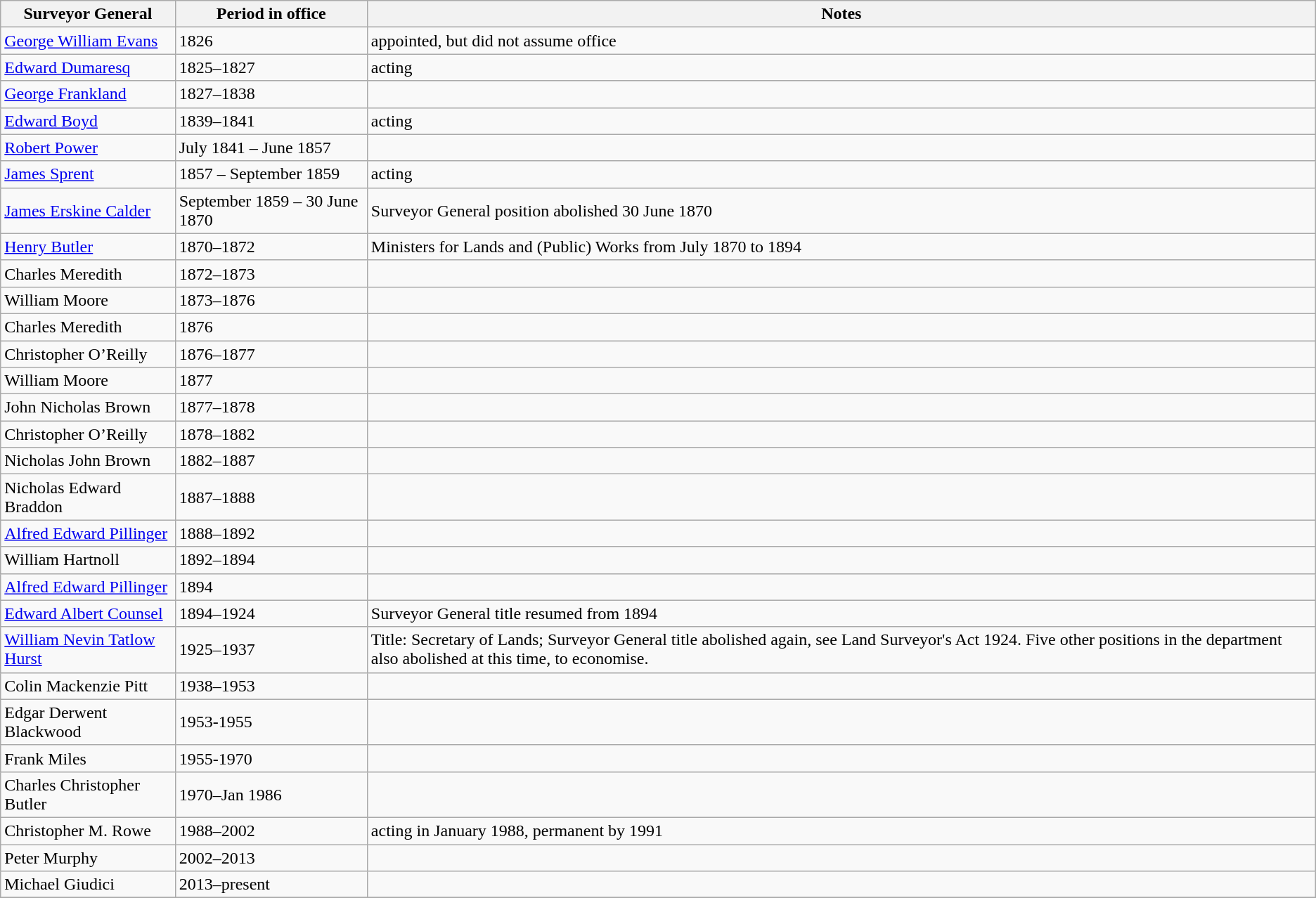<table class="wikitable">
<tr>
<th>Surveyor General</th>
<th>Period in office</th>
<th>Notes</th>
</tr>
<tr>
<td><a href='#'>George William Evans</a></td>
<td>1826</td>
<td>appointed, but did not assume office</td>
</tr>
<tr>
<td><a href='#'>Edward Dumaresq</a></td>
<td>1825–1827</td>
<td>acting</td>
</tr>
<tr>
<td><a href='#'>George Frankland</a></td>
<td>1827–1838</td>
<td></td>
</tr>
<tr>
<td><a href='#'>Edward Boyd</a></td>
<td>1839–1841</td>
<td>acting</td>
</tr>
<tr>
<td><a href='#'>Robert Power</a></td>
<td>July 1841 – June 1857</td>
<td></td>
</tr>
<tr>
<td><a href='#'>James Sprent</a></td>
<td>1857 – September 1859</td>
<td>acting</td>
</tr>
<tr>
<td><a href='#'>James Erskine Calder</a></td>
<td>September 1859 – 30 June 1870</td>
<td>Surveyor General position abolished 30 June 1870</td>
</tr>
<tr>
<td><a href='#'>Henry Butler</a></td>
<td>1870–1872</td>
<td>Ministers for Lands and (Public) Works from July 1870 to 1894</td>
</tr>
<tr>
<td>Charles Meredith</td>
<td>1872–1873</td>
<td></td>
</tr>
<tr>
<td>William Moore</td>
<td>1873–1876</td>
<td></td>
</tr>
<tr>
<td>Charles Meredith</td>
<td>1876</td>
<td></td>
</tr>
<tr>
<td>Christopher O’Reilly</td>
<td>1876–1877</td>
<td></td>
</tr>
<tr>
<td>William Moore</td>
<td>1877</td>
<td></td>
</tr>
<tr>
<td>John Nicholas Brown</td>
<td>1877–1878</td>
<td></td>
</tr>
<tr>
<td>Christopher O’Reilly</td>
<td>1878–1882</td>
<td></td>
</tr>
<tr>
<td>Nicholas John Brown</td>
<td>1882–1887</td>
<td></td>
</tr>
<tr>
<td>Nicholas Edward Braddon</td>
<td>1887–1888</td>
<td></td>
</tr>
<tr>
<td><a href='#'>Alfred Edward Pillinger</a></td>
<td>1888–1892</td>
<td></td>
</tr>
<tr>
<td>William Hartnoll</td>
<td>1892–1894</td>
<td></td>
</tr>
<tr>
<td><a href='#'>Alfred Edward Pillinger</a></td>
<td>1894</td>
<td></td>
</tr>
<tr>
<td><a href='#'>Edward Albert Counsel</a></td>
<td>1894–1924</td>
<td>Surveyor General title resumed from 1894</td>
</tr>
<tr>
<td><a href='#'>William Nevin Tatlow Hurst</a></td>
<td>1925–1937</td>
<td>Title: Secretary of Lands; Surveyor General title abolished again, see Land Surveyor's Act 1924.  Five other positions in the department also abolished at this time, to economise.</td>
</tr>
<tr>
<td>Colin Mackenzie Pitt</td>
<td>1938–1953</td>
<td></td>
</tr>
<tr>
<td>Edgar Derwent Blackwood</td>
<td>1953-1955</td>
<td></td>
</tr>
<tr>
<td>Frank Miles</td>
<td>1955-1970</td>
<td></td>
</tr>
<tr>
<td>Charles Christopher Butler</td>
<td>1970–Jan 1986</td>
<td></td>
</tr>
<tr>
<td>Christopher M. Rowe</td>
<td>1988–2002</td>
<td>acting in January 1988, permanent by 1991</td>
</tr>
<tr>
<td>Peter Murphy</td>
<td>2002–2013</td>
<td></td>
</tr>
<tr>
<td>Michael Giudici</td>
<td>2013–present</td>
<td></td>
</tr>
<tr>
</tr>
</table>
